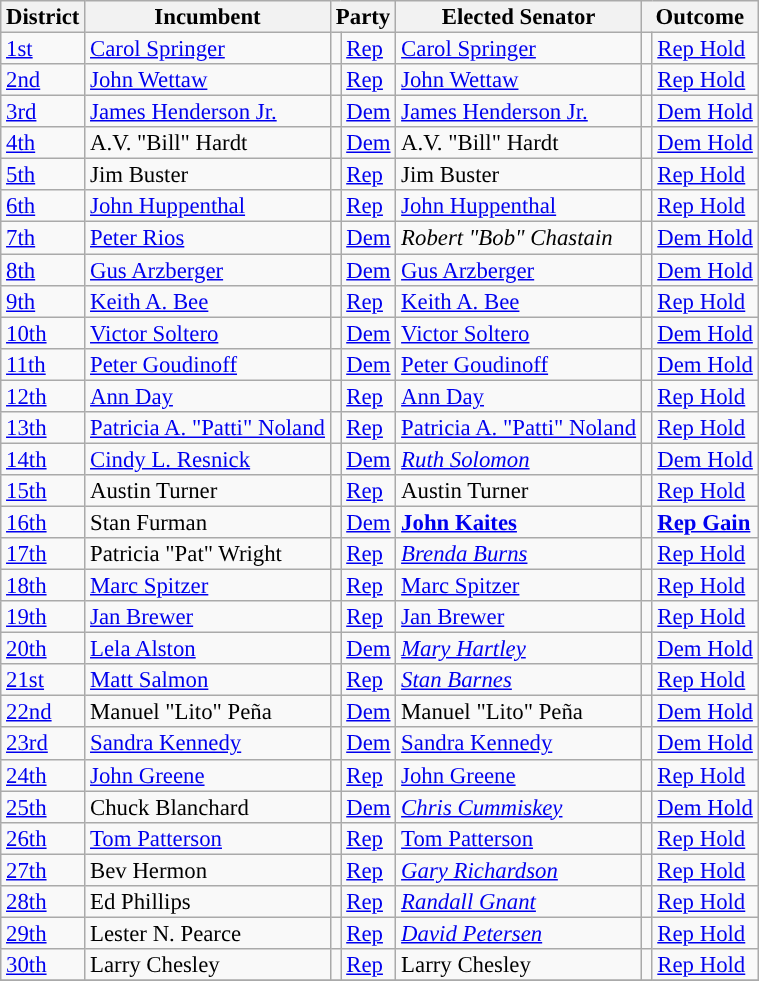<table class="sortable wikitable" style="font-size:95%;line-height:14px;">
<tr>
<th>District</th>
<th>Incumbent</th>
<th colspan="2">Party</th>
<th>Elected Senator</th>
<th colspan="2">Outcome</th>
</tr>
<tr>
<td><a href='#'>1st</a></td>
<td><a href='#'>Carol Springer</a></td>
<td style="background:"></td>
<td><a href='#'>Rep</a></td>
<td><a href='#'>Carol Springer</a></td>
<td style="background:"></td>
<td><a href='#'>Rep Hold</a></td>
</tr>
<tr>
<td><a href='#'>2nd</a></td>
<td><a href='#'>John Wettaw</a></td>
<td style="background:"></td>
<td><a href='#'>Rep</a></td>
<td><a href='#'>John Wettaw</a></td>
<td style="background:"></td>
<td><a href='#'>Rep Hold</a></td>
</tr>
<tr>
<td><a href='#'>3rd</a></td>
<td><a href='#'>James Henderson Jr.</a></td>
<td style="background:"></td>
<td><a href='#'>Dem</a></td>
<td><a href='#'>James Henderson Jr.</a></td>
<td style="background:"></td>
<td><a href='#'>Dem Hold</a></td>
</tr>
<tr>
<td><a href='#'>4th</a></td>
<td>A.V. "Bill" Hardt</td>
<td style="background:"></td>
<td><a href='#'>Dem</a></td>
<td>A.V. "Bill" Hardt</td>
<td style="background:"></td>
<td><a href='#'>Dem Hold</a></td>
</tr>
<tr>
<td><a href='#'>5th</a></td>
<td>Jim Buster</td>
<td style="background:"></td>
<td><a href='#'>Rep</a></td>
<td>Jim Buster</td>
<td style="background:"></td>
<td><a href='#'>Rep Hold</a></td>
</tr>
<tr>
<td><a href='#'>6th</a></td>
<td><a href='#'>John Huppenthal</a></td>
<td style="background:"></td>
<td><a href='#'>Rep</a></td>
<td><a href='#'>John Huppenthal</a></td>
<td style="background:"></td>
<td><a href='#'>Rep Hold</a></td>
</tr>
<tr>
<td><a href='#'>7th</a></td>
<td><a href='#'>Peter Rios</a></td>
<td style="background:"></td>
<td><a href='#'>Dem</a></td>
<td><em>Robert "Bob" Chastain</em></td>
<td style="background:"></td>
<td><a href='#'>Dem Hold</a></td>
</tr>
<tr>
<td><a href='#'>8th</a></td>
<td><a href='#'>Gus Arzberger</a></td>
<td style="background:"></td>
<td><a href='#'>Dem</a></td>
<td><a href='#'>Gus Arzberger</a></td>
<td style="background:"></td>
<td><a href='#'>Dem Hold</a></td>
</tr>
<tr>
<td><a href='#'>9th</a></td>
<td><a href='#'>Keith A. Bee</a></td>
<td style="background:"></td>
<td><a href='#'>Rep</a></td>
<td><a href='#'>Keith A. Bee</a></td>
<td style="background:"></td>
<td><a href='#'>Rep Hold</a></td>
</tr>
<tr>
<td><a href='#'>10th</a></td>
<td><a href='#'>Victor Soltero</a></td>
<td style="background:"></td>
<td><a href='#'>Dem</a></td>
<td><a href='#'>Victor Soltero</a></td>
<td style="background:"></td>
<td><a href='#'>Dem Hold</a></td>
</tr>
<tr>
<td><a href='#'>11th</a></td>
<td><a href='#'>Peter Goudinoff</a></td>
<td style="background:"></td>
<td><a href='#'>Dem</a></td>
<td><a href='#'>Peter Goudinoff</a></td>
<td style="background:"></td>
<td><a href='#'>Dem Hold</a></td>
</tr>
<tr>
<td><a href='#'>12th</a></td>
<td><a href='#'>Ann Day</a></td>
<td style="background:"></td>
<td><a href='#'>Rep</a></td>
<td><a href='#'>Ann Day</a></td>
<td style="background:"></td>
<td><a href='#'>Rep Hold</a></td>
</tr>
<tr>
<td><a href='#'>13th</a></td>
<td><a href='#'>Patricia A. "Patti" Noland</a></td>
<td style="background:"></td>
<td><a href='#'>Rep</a></td>
<td><a href='#'>Patricia A. "Patti" Noland</a></td>
<td style="background:"></td>
<td><a href='#'>Rep Hold</a></td>
</tr>
<tr>
<td><a href='#'>14th</a></td>
<td><a href='#'>Cindy L. Resnick</a></td>
<td style="background:"></td>
<td><a href='#'>Dem</a></td>
<td><em><a href='#'>Ruth Solomon</a></em></td>
<td style="background:"></td>
<td><a href='#'>Dem Hold</a></td>
</tr>
<tr>
<td><a href='#'>15th</a></td>
<td>Austin Turner</td>
<td style="background:"></td>
<td><a href='#'>Rep</a></td>
<td>Austin Turner</td>
<td style="background:"></td>
<td><a href='#'>Rep Hold</a></td>
</tr>
<tr>
<td><a href='#'>16th</a></td>
<td>Stan Furman</td>
<td style="background:"></td>
<td><a href='#'>Dem</a></td>
<td><strong><a href='#'>John Kaites</a></strong></td>
<td style="background:"></td>
<td><strong><a href='#'>Rep Gain</a></strong></td>
</tr>
<tr>
<td><a href='#'>17th</a></td>
<td>Patricia "Pat" Wright</td>
<td style="background:"></td>
<td><a href='#'>Rep</a></td>
<td><em><a href='#'>Brenda Burns</a></em></td>
<td style="background:"></td>
<td><a href='#'>Rep Hold</a></td>
</tr>
<tr>
<td><a href='#'>18th</a></td>
<td><a href='#'>Marc Spitzer</a></td>
<td style="background:"></td>
<td><a href='#'>Rep</a></td>
<td><a href='#'>Marc Spitzer</a></td>
<td style="background:"></td>
<td><a href='#'>Rep Hold</a></td>
</tr>
<tr>
<td><a href='#'>19th</a></td>
<td><a href='#'>Jan Brewer</a></td>
<td style="background:"></td>
<td><a href='#'>Rep</a></td>
<td><a href='#'>Jan Brewer</a></td>
<td style="background:"></td>
<td><a href='#'>Rep Hold</a></td>
</tr>
<tr>
<td><a href='#'>20th</a></td>
<td><a href='#'>Lela Alston</a></td>
<td style="background:"></td>
<td><a href='#'>Dem</a></td>
<td><em><a href='#'>Mary Hartley</a></em></td>
<td style="background:"></td>
<td><a href='#'>Dem Hold</a></td>
</tr>
<tr>
<td><a href='#'>21st</a></td>
<td><a href='#'>Matt Salmon</a></td>
<td style="background:"></td>
<td><a href='#'>Rep</a></td>
<td><em><a href='#'>Stan Barnes</a></em></td>
<td style="background:"></td>
<td><a href='#'>Rep Hold</a></td>
</tr>
<tr>
<td><a href='#'>22nd</a></td>
<td>Manuel "Lito" Peña</td>
<td style="background:"></td>
<td><a href='#'>Dem</a></td>
<td>Manuel "Lito" Peña</td>
<td style="background:"></td>
<td><a href='#'>Dem Hold</a></td>
</tr>
<tr>
<td><a href='#'>23rd</a></td>
<td><a href='#'>Sandra Kennedy</a></td>
<td style="background:"></td>
<td><a href='#'>Dem</a></td>
<td><a href='#'>Sandra Kennedy</a></td>
<td style="background:"></td>
<td><a href='#'>Dem Hold</a></td>
</tr>
<tr>
<td><a href='#'>24th</a></td>
<td><a href='#'>John Greene</a></td>
<td style="background:"></td>
<td><a href='#'>Rep</a></td>
<td><a href='#'>John Greene</a></td>
<td style="background:"></td>
<td><a href='#'>Rep Hold</a></td>
</tr>
<tr>
<td><a href='#'>25th</a></td>
<td>Chuck Blanchard</td>
<td style="background:"></td>
<td><a href='#'>Dem</a></td>
<td><em><a href='#'>Chris Cummiskey</a></em></td>
<td style="background:"></td>
<td><a href='#'>Dem Hold</a></td>
</tr>
<tr>
<td><a href='#'>26th</a></td>
<td><a href='#'>Tom Patterson</a></td>
<td style="background:"></td>
<td><a href='#'>Rep</a></td>
<td><a href='#'>Tom Patterson</a></td>
<td style="background:"></td>
<td><a href='#'>Rep Hold</a></td>
</tr>
<tr>
<td><a href='#'>27th</a></td>
<td>Bev Hermon</td>
<td style="background:"></td>
<td><a href='#'>Rep</a></td>
<td><em><a href='#'>Gary Richardson</a></em></td>
<td style="background:"></td>
<td><a href='#'>Rep Hold</a></td>
</tr>
<tr>
<td><a href='#'>28th</a></td>
<td>Ed Phillips</td>
<td style="background:"></td>
<td><a href='#'>Rep</a></td>
<td><em><a href='#'>Randall Gnant</a></em></td>
<td style="background:"></td>
<td><a href='#'>Rep Hold</a></td>
</tr>
<tr>
<td><a href='#'>29th</a></td>
<td>Lester N. Pearce</td>
<td style="background:"></td>
<td><a href='#'>Rep</a></td>
<td><em><a href='#'>David Petersen</a></em></td>
<td style="background:"></td>
<td><a href='#'>Rep Hold</a></td>
</tr>
<tr>
<td><a href='#'>30th</a></td>
<td>Larry Chesley</td>
<td style="background:"></td>
<td><a href='#'>Rep</a></td>
<td>Larry Chesley</td>
<td style="background:"></td>
<td><a href='#'>Rep Hold</a></td>
</tr>
<tr>
</tr>
</table>
